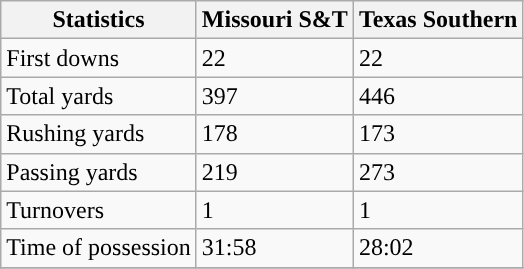<table class="wikitable">
<tr>
<th>Statistics</th>
<th>Missouri S&T</th>
<th>Texas Southern</th>
</tr>
<tr>
<td>First downs</td>
<td>22</td>
<td>22</td>
</tr>
<tr>
<td>Total yards</td>
<td>397</td>
<td>446</td>
</tr>
<tr>
<td>Rushing yards</td>
<td>178</td>
<td>173</td>
</tr>
<tr>
<td>Passing yards</td>
<td>219</td>
<td>273</td>
</tr>
<tr>
<td>Turnovers</td>
<td>1</td>
<td>1</td>
</tr>
<tr>
<td>Time of possession</td>
<td>31:58</td>
<td>28:02</td>
</tr>
<tr>
</tr>
</table>
